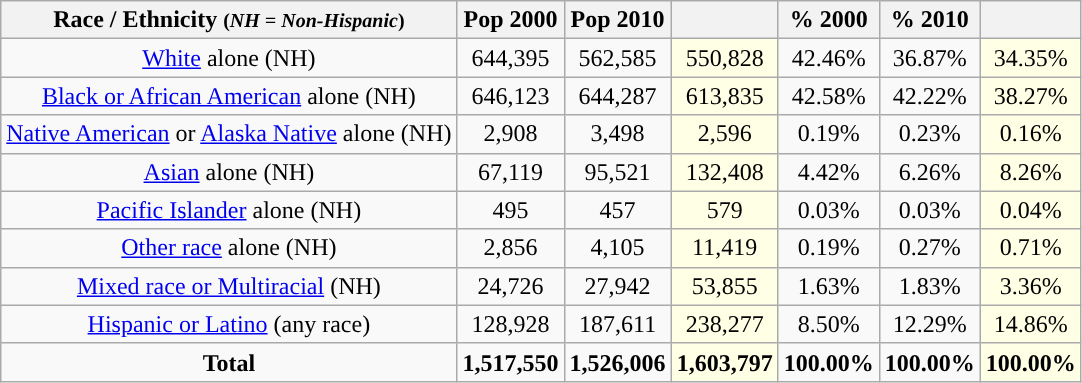<table class="wikitable" style="text-align:center;">
<tr>
<th>Race / Ethnicity <small>(<em>NH = Non-Hispanic</em>)</small></th>
<th>Pop 2000</th>
<th>Pop 2010</th>
<th></th>
<th>% 2000</th>
<th>% 2010</th>
<th></th>
</tr>
<tr>
<td><a href='#'>White</a> alone (NH)</td>
<td>644,395</td>
<td>562,585</td>
<td style='background: #ffffe6;'>550,828</td>
<td>42.46%</td>
<td>36.87%</td>
<td style='background: #ffffe6;'>34.35%</td>
</tr>
<tr>
<td><a href='#'>Black or African American</a> alone (NH)</td>
<td>646,123</td>
<td>644,287</td>
<td style='background: #ffffe6;'>613,835</td>
<td>42.58%</td>
<td>42.22%</td>
<td style='background: #ffffe6;'>38.27%</td>
</tr>
<tr>
<td><a href='#'>Native American</a> or <a href='#'>Alaska Native</a> alone (NH)</td>
<td>2,908</td>
<td>3,498</td>
<td style='background: #ffffe6;'>2,596</td>
<td>0.19%</td>
<td>0.23%</td>
<td style='background: #ffffe6;'>0.16%</td>
</tr>
<tr>
<td><a href='#'>Asian</a> alone (NH)</td>
<td>67,119</td>
<td>95,521</td>
<td style='background: #ffffe6;'>132,408</td>
<td>4.42%</td>
<td>6.26%</td>
<td style='background: #ffffe6;'>8.26%</td>
</tr>
<tr>
<td><a href='#'>Pacific Islander</a> alone (NH)</td>
<td>495</td>
<td>457</td>
<td style='background: #ffffe6;'>579</td>
<td>0.03%</td>
<td>0.03%</td>
<td style='background: #ffffe6;'>0.04%</td>
</tr>
<tr>
<td><a href='#'>Other race</a> alone (NH)</td>
<td>2,856</td>
<td>4,105</td>
<td style='background: #ffffe6;'>11,419</td>
<td>0.19%</td>
<td>0.27%</td>
<td style='background: #ffffe6;'>0.71%</td>
</tr>
<tr>
<td><a href='#'>Mixed race or Multiracial</a> (NH)</td>
<td>24,726</td>
<td>27,942</td>
<td style='background: #ffffe6;'>53,855</td>
<td>1.63%</td>
<td>1.83%</td>
<td style='background: #ffffe6;'>3.36%</td>
</tr>
<tr>
<td><a href='#'>Hispanic or Latino</a> (any race)</td>
<td>128,928</td>
<td>187,611</td>
<td style='background: #ffffe6;'>238,277</td>
<td>8.50%</td>
<td>12.29%</td>
<td style='background: #ffffe6;'>14.86%</td>
</tr>
<tr>
<td><strong>Total</strong></td>
<td><strong>1,517,550</strong></td>
<td><strong>1,526,006</strong></td>
<td style='background: #ffffe6;'><strong>1,603,797</strong></td>
<td><strong>100.00%</strong></td>
<td><strong>100.00%</strong></td>
<td style='background: #ffffe6;'><strong>100.00%</strong></td>
</tr>
</table>
